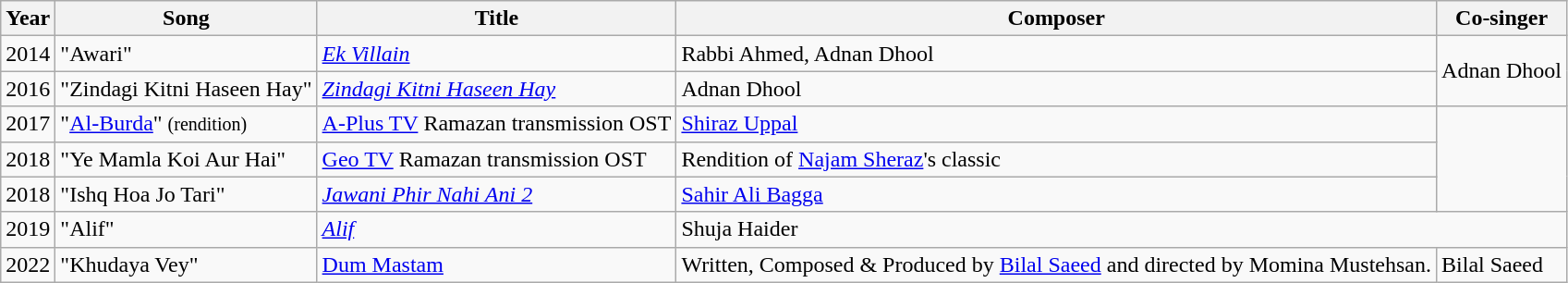<table class="wikitable">
<tr>
<th>Year</th>
<th>Song</th>
<th>Title</th>
<th>Composer</th>
<th>Co-singer</th>
</tr>
<tr>
<td>2014</td>
<td>"Awari" </td>
<td><em><a href='#'>Ek Villain</a></em></td>
<td>Rabbi Ahmed, Adnan Dhool</td>
<td rowspan="2">Adnan Dhool</td>
</tr>
<tr>
<td>2016</td>
<td>"Zindagi Kitni Haseen Hay"</td>
<td><em><a href='#'>Zindagi Kitni Haseen Hay</a></em></td>
<td>Adnan Dhool</td>
</tr>
<tr>
<td>2017</td>
<td>"<a href='#'>Al-Burda</a>" <small>(rendition)</small></td>
<td><a href='#'>A-Plus TV</a> Ramazan transmission OST</td>
<td><a href='#'>Shiraz Uppal</a></td>
<td rowspan="3"></td>
</tr>
<tr>
<td>2018</td>
<td>"Ye Mamla Koi Aur Hai"</td>
<td><a href='#'>Geo TV</a> Ramazan transmission OST</td>
<td>Rendition of <a href='#'>Najam Sheraz</a>'s classic</td>
</tr>
<tr>
<td>2018</td>
<td>"Ishq Hoa Jo Tari"</td>
<td><em><a href='#'>Jawani Phir Nahi Ani 2</a></em></td>
<td><a href='#'>Sahir Ali Bagga</a></td>
</tr>
<tr>
<td>2019</td>
<td>"Alif" </td>
<td><em><a href='#'>Alif</a></em></td>
<td colspan="2">Shuja Haider</td>
</tr>
<tr>
<td>2022</td>
<td>"Khudaya Vey"</td>
<td><a href='#'>Dum Mastam</a></td>
<td>Written, Composed & Produced by <a href='#'>Bilal Saeed</a> and directed by Momina Mustehsan.</td>
<td>Bilal Saeed</td>
</tr>
</table>
